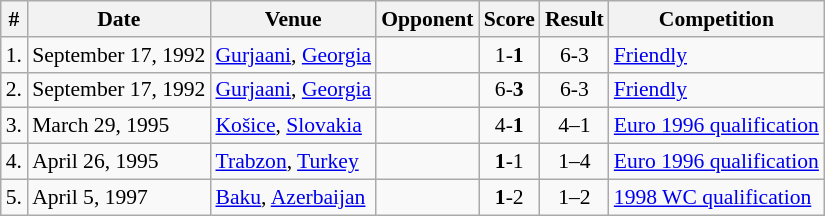<table class=wikitable style=font-size:90%>
<tr>
<th>#</th>
<th>Date</th>
<th>Venue</th>
<th>Opponent</th>
<th>Score</th>
<th>Result</th>
<th>Competition</th>
</tr>
<tr>
<td>1.</td>
<td>September 17, 1992</td>
<td><a href='#'>Gurjaani</a>, <a href='#'>Georgia</a></td>
<td></td>
<td align="center">1-<strong>1</strong></td>
<td align="center">6-3</td>
<td><a href='#'>Friendly</a></td>
</tr>
<tr>
<td>2.</td>
<td>September 17, 1992</td>
<td><a href='#'>Gurjaani</a>, <a href='#'>Georgia</a></td>
<td></td>
<td align="center">6-<strong>3</strong></td>
<td align="center">6-3</td>
<td><a href='#'>Friendly</a></td>
</tr>
<tr>
<td>3.</td>
<td>March 29, 1995</td>
<td><a href='#'>Košice</a>, <a href='#'>Slovakia</a></td>
<td></td>
<td align="center">4-<strong>1</strong></td>
<td align="center">4–1</td>
<td><a href='#'>Euro 1996 qualification</a></td>
</tr>
<tr>
<td>4.</td>
<td>April 26, 1995</td>
<td><a href='#'>Trabzon</a>, <a href='#'>Turkey</a></td>
<td></td>
<td align="center"><strong>1</strong>-1</td>
<td align="center">1–4</td>
<td><a href='#'>Euro 1996 qualification</a></td>
</tr>
<tr>
<td>5.</td>
<td>April 5, 1997</td>
<td><a href='#'>Baku</a>, <a href='#'>Azerbaijan</a></td>
<td></td>
<td align="center"><strong>1</strong>-2</td>
<td align="center">1–2</td>
<td><a href='#'>1998 WC qualification</a></td>
</tr>
</table>
